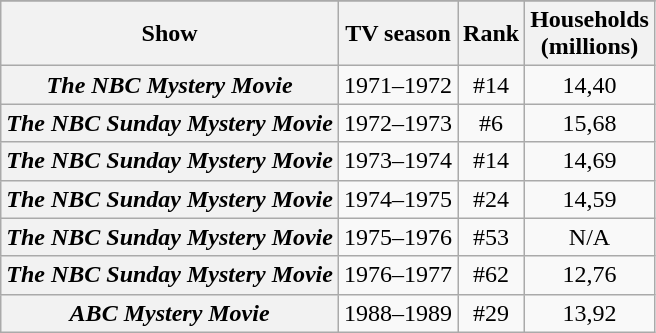<table style="text-align:center;" class="wikitable">
<tr>
</tr>
<tr>
<th scope= "col">Show</th>
<th scope= "col">TV season</th>
<th scope= "col">Rank</th>
<th scope= "col">Households<br>(millions)</th>
</tr>
<tr>
<th scope= "row"><em>The NBC Mystery Movie</em></th>
<td>1971–1972</td>
<td style="text-align:center">#14</td>
<td style="text-align:center">14,40</td>
</tr>
<tr>
<th scope= "row"><em>The NBC Sunday Mystery Movie</em></th>
<td>1972–1973</td>
<td style="text-align:center">#6</td>
<td style="text-align:center">15,68</td>
</tr>
<tr>
<th scope= "row"><em>The NBC Sunday Mystery Movie</em></th>
<td>1973–1974</td>
<td style="text-align:center">#14</td>
<td style="text-align:center">14,69</td>
</tr>
<tr>
<th scope= "row"><em>The NBC Sunday Mystery Movie</em></th>
<td>1974–1975</td>
<td style="text-align:center">#24</td>
<td style="text-align:center">14,59</td>
</tr>
<tr>
<th scope= "row"><em>The NBC Sunday Mystery Movie</em></th>
<td>1975–1976</td>
<td style="text-align:center">#53</td>
<td style="text-align:center">N/A</td>
</tr>
<tr>
<th scope= "row"><em>The NBC Sunday Mystery Movie</em></th>
<td>1976–1977</td>
<td style="text-align:center">#62</td>
<td style="text-align:center">12,76</td>
</tr>
<tr>
<th scope= "row"><em>ABC Mystery Movie</em></th>
<td>1988–1989</td>
<td style="text-align:center">#29</td>
<td style="text-align:center">13,92</td>
</tr>
</table>
